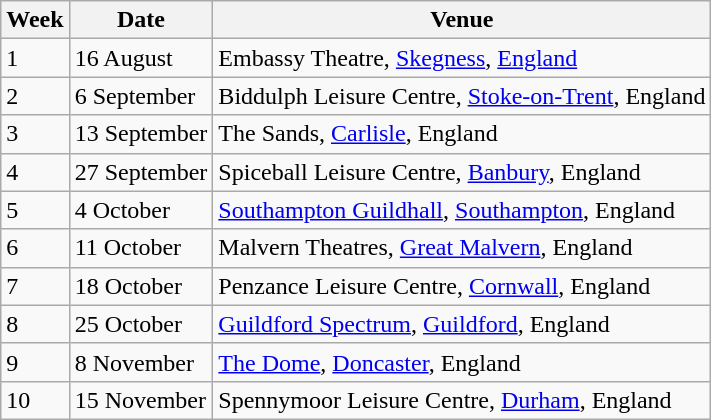<table class="wikitable">
<tr>
<th>Week</th>
<th>Date</th>
<th>Venue</th>
</tr>
<tr>
<td>1</td>
<td>16 August</td>
<td>Embassy Theatre, <a href='#'>Skegness</a>, <a href='#'>England</a></td>
</tr>
<tr>
<td>2</td>
<td>6 September</td>
<td>Biddulph Leisure Centre, <a href='#'>Stoke-on-Trent</a>, England</td>
</tr>
<tr>
<td>3</td>
<td>13 September</td>
<td>The Sands, <a href='#'>Carlisle</a>, England</td>
</tr>
<tr>
<td>4</td>
<td>27 September</td>
<td>Spiceball Leisure Centre, <a href='#'>Banbury</a>, England</td>
</tr>
<tr>
<td>5</td>
<td>4 October</td>
<td><a href='#'>Southampton Guildhall</a>, <a href='#'>Southampton</a>, England</td>
</tr>
<tr>
<td>6</td>
<td>11 October</td>
<td>Malvern Theatres, <a href='#'>Great Malvern</a>, England</td>
</tr>
<tr>
<td>7</td>
<td>18 October</td>
<td>Penzance Leisure Centre, <a href='#'>Cornwall</a>, England</td>
</tr>
<tr>
<td>8</td>
<td>25 October</td>
<td><a href='#'>Guildford Spectrum</a>, <a href='#'>Guildford</a>, England</td>
</tr>
<tr>
<td>9</td>
<td>8 November</td>
<td><a href='#'>The Dome</a>, <a href='#'>Doncaster</a>, England</td>
</tr>
<tr>
<td>10</td>
<td>15 November</td>
<td>Spennymoor Leisure Centre, <a href='#'>Durham</a>, England</td>
</tr>
</table>
